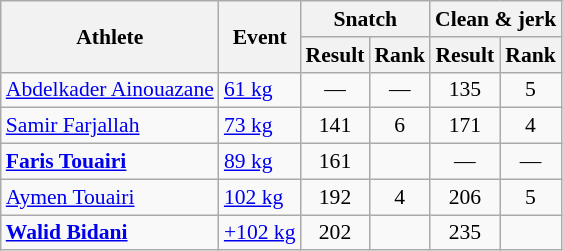<table class="wikitable" style="font-size:90%">
<tr>
<th rowspan="2">Athlete</th>
<th rowspan="2">Event</th>
<th colspan="2">Snatch</th>
<th colspan="2">Clean & jerk</th>
</tr>
<tr>
<th>Result</th>
<th>Rank</th>
<th>Result</th>
<th>Rank</th>
</tr>
<tr align=center>
<td align=left><a href='#'>Abdelkader Ainouazane</a></td>
<td align=left><a href='#'>61 kg</a></td>
<td>—</td>
<td>—</td>
<td>135</td>
<td>5</td>
</tr>
<tr align=center>
<td align=left><a href='#'>Samir Farjallah</a></td>
<td align=left><a href='#'>73 kg</a></td>
<td>141</td>
<td>6</td>
<td>171</td>
<td>4</td>
</tr>
<tr align=center>
<td align=left><strong><a href='#'>Faris Touairi</a></strong></td>
<td align=left><a href='#'>89 kg</a></td>
<td>161</td>
<td></td>
<td>—</td>
<td>—</td>
</tr>
<tr align=center>
<td align=left><a href='#'>Aymen Touairi</a></td>
<td align=left><a href='#'>102 kg</a></td>
<td>192</td>
<td>4</td>
<td>206</td>
<td>5</td>
</tr>
<tr align=center>
<td align=left><strong><a href='#'>Walid Bidani</a></strong></td>
<td align=left><a href='#'>+102 kg</a></td>
<td>202</td>
<td></td>
<td>235</td>
<td></td>
</tr>
</table>
